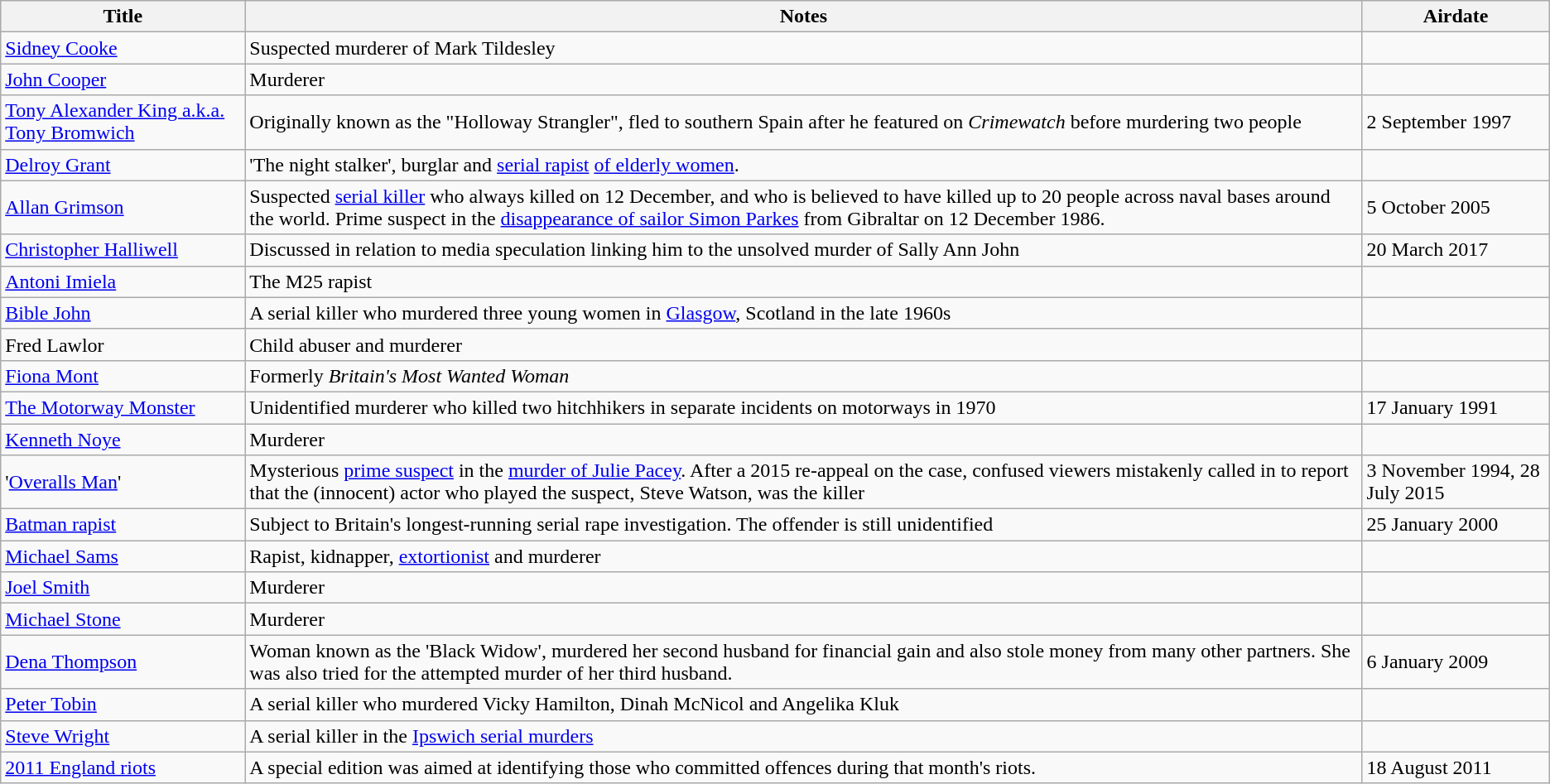<table class="wikitable">
<tr>
<th>Title</th>
<th>Notes</th>
<th>Airdate</th>
</tr>
<tr>
<td><a href='#'>Sidney Cooke</a></td>
<td>Suspected murderer of Mark Tildesley</td>
<td></td>
</tr>
<tr>
<td><a href='#'>John Cooper</a></td>
<td>Murderer</td>
<td></td>
</tr>
<tr>
<td><a href='#'>Tony Alexander King a.k.a. Tony Bromwich</a></td>
<td>Originally known as the "Holloway Strangler", fled to southern Spain after he featured on <em>Crimewatch</em> before murdering two people</td>
<td>2 September 1997</td>
</tr>
<tr>
<td><a href='#'>Delroy Grant</a></td>
<td>'The night stalker', burglar and <a href='#'>serial rapist</a> <a href='#'>of elderly women</a>.</td>
<td></td>
</tr>
<tr>
<td><a href='#'>Allan Grimson</a></td>
<td>Suspected <a href='#'>serial killer</a> who always killed on 12 December, and who is believed to have killed up to 20 people across naval bases around the world. Prime suspect in the <a href='#'>disappearance of sailor Simon Parkes</a> from Gibraltar on 12 December 1986.</td>
<td>5 October 2005</td>
</tr>
<tr>
<td><a href='#'>Christopher Halliwell</a></td>
<td>Discussed in relation to media speculation linking him to the unsolved murder of Sally Ann John</td>
<td>20 March 2017</td>
</tr>
<tr>
<td><a href='#'>Antoni Imiela</a></td>
<td>The M25 rapist</td>
<td></td>
</tr>
<tr>
<td><a href='#'>Bible John</a></td>
<td>A serial killer who murdered three young women in <a href='#'>Glasgow</a>, Scotland in the late 1960s</td>
<td></td>
</tr>
<tr>
<td>Fred Lawlor</td>
<td>Child abuser and murderer</td>
<td></td>
</tr>
<tr>
<td><a href='#'>Fiona Mont</a></td>
<td>Formerly <em>Britain's Most Wanted Woman</em></td>
<td></td>
</tr>
<tr>
<td><a href='#'>The Motorway Monster</a></td>
<td>Unidentified murderer who killed two hitchhikers in separate incidents on motorways in 1970</td>
<td>17 January 1991</td>
</tr>
<tr>
<td><a href='#'>Kenneth Noye</a></td>
<td>Murderer</td>
<td></td>
</tr>
<tr>
<td>'<a href='#'>Overalls Man</a>'</td>
<td>Mysterious <a href='#'>prime suspect</a> in the <a href='#'>murder of Julie Pacey</a>. After a 2015 re-appeal on the case, confused viewers mistakenly called in to report that the (innocent) actor who played the suspect, Steve Watson, was the killer</td>
<td>3 November 1994, 28 July 2015</td>
</tr>
<tr>
<td><a href='#'>Batman rapist</a></td>
<td>Subject to Britain's longest-running serial rape investigation. The offender is still unidentified</td>
<td>25 January 2000</td>
</tr>
<tr>
<td><a href='#'>Michael Sams</a></td>
<td>Rapist, kidnapper, <a href='#'>extortionist</a> and murderer</td>
<td></td>
</tr>
<tr>
<td><a href='#'>Joel Smith</a></td>
<td>Murderer</td>
<td></td>
</tr>
<tr>
<td><a href='#'>Michael Stone</a></td>
<td>Murderer</td>
<td></td>
</tr>
<tr>
<td><a href='#'>Dena Thompson</a></td>
<td>Woman known as the 'Black Widow', murdered her second husband for financial gain and also stole money from many other partners. She was also tried for the attempted murder of her third husband.</td>
<td>6 January 2009</td>
</tr>
<tr>
<td><a href='#'>Peter Tobin</a></td>
<td>A serial killer who murdered Vicky Hamilton, Dinah McNicol and Angelika Kluk</td>
<td></td>
</tr>
<tr>
<td><a href='#'>Steve Wright</a></td>
<td>A serial killer in the <a href='#'>Ipswich serial murders</a></td>
<td></td>
</tr>
<tr>
<td><a href='#'>2011 England riots</a></td>
<td>A special edition was aimed at identifying those who committed offences during that month's riots.</td>
<td>18 August 2011</td>
</tr>
</table>
